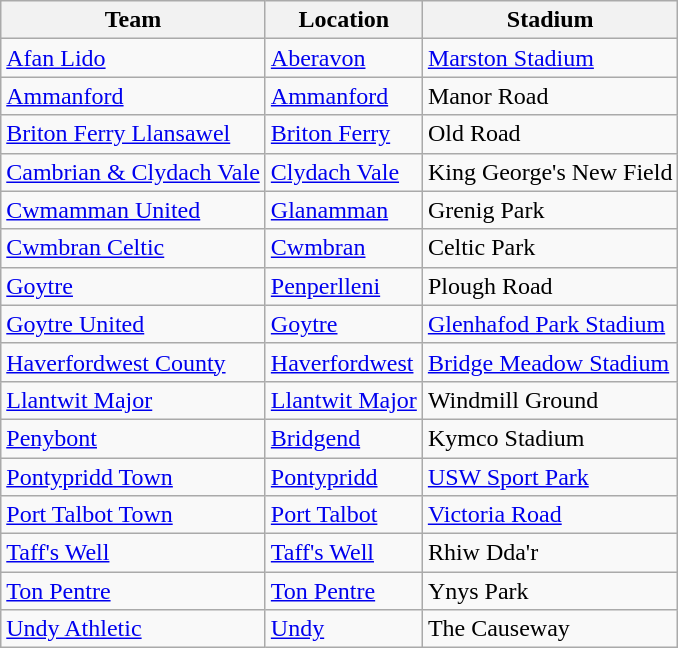<table class="wikitable sortable">
<tr>
<th>Team</th>
<th>Location</th>
<th>Stadium</th>
</tr>
<tr>
<td><a href='#'>Afan Lido</a></td>
<td><a href='#'>Aberavon</a></td>
<td><a href='#'>Marston Stadium</a></td>
</tr>
<tr>
<td><a href='#'>Ammanford</a></td>
<td><a href='#'>Ammanford</a></td>
<td>Manor Road</td>
</tr>
<tr>
<td><a href='#'>Briton Ferry Llansawel</a></td>
<td><a href='#'>Briton Ferry</a></td>
<td>Old Road</td>
</tr>
<tr>
<td><a href='#'>Cambrian & Clydach Vale</a></td>
<td><a href='#'>Clydach Vale</a></td>
<td>King George's New Field</td>
</tr>
<tr>
<td><a href='#'>Cwmamman United</a></td>
<td><a href='#'>Glanamman</a></td>
<td>Grenig Park</td>
</tr>
<tr>
<td><a href='#'>Cwmbran Celtic</a></td>
<td><a href='#'>Cwmbran</a></td>
<td>Celtic Park</td>
</tr>
<tr>
<td><a href='#'>Goytre</a></td>
<td><a href='#'>Penperlleni</a></td>
<td>Plough Road</td>
</tr>
<tr>
<td><a href='#'>Goytre United</a></td>
<td><a href='#'>Goytre</a></td>
<td><a href='#'>Glenhafod Park Stadium</a></td>
</tr>
<tr>
<td><a href='#'>Haverfordwest County</a></td>
<td><a href='#'>Haverfordwest</a></td>
<td><a href='#'>Bridge Meadow Stadium</a></td>
</tr>
<tr>
<td><a href='#'>Llantwit Major</a></td>
<td><a href='#'>Llantwit Major</a></td>
<td>Windmill Ground</td>
</tr>
<tr>
<td><a href='#'>Penybont</a></td>
<td><a href='#'>Bridgend</a></td>
<td>Kymco Stadium</td>
</tr>
<tr>
<td><a href='#'>Pontypridd Town</a></td>
<td><a href='#'>Pontypridd</a></td>
<td><a href='#'>USW Sport Park</a></td>
</tr>
<tr>
<td><a href='#'>Port Talbot Town</a></td>
<td><a href='#'>Port Talbot</a></td>
<td><a href='#'>Victoria Road</a></td>
</tr>
<tr>
<td><a href='#'>Taff's Well</a></td>
<td><a href='#'>Taff's Well</a></td>
<td>Rhiw Dda'r</td>
</tr>
<tr>
<td><a href='#'>Ton Pentre</a></td>
<td><a href='#'>Ton Pentre</a></td>
<td>Ynys Park</td>
</tr>
<tr>
<td><a href='#'>Undy Athletic</a></td>
<td><a href='#'>Undy</a></td>
<td>The Causeway</td>
</tr>
</table>
